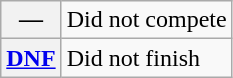<table class="wikitable">
<tr>
<th scope="row">—</th>
<td>Did not compete</td>
</tr>
<tr>
<th scope="row"><a href='#'>DNF</a></th>
<td>Did not finish</td>
</tr>
</table>
